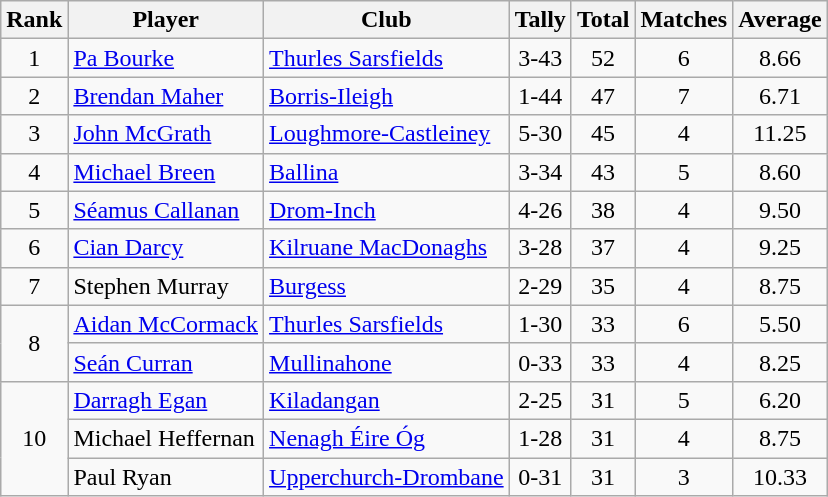<table class="wikitable">
<tr>
<th>Rank</th>
<th>Player</th>
<th>Club</th>
<th>Tally</th>
<th>Total</th>
<th>Matches</th>
<th>Average</th>
</tr>
<tr>
<td rowspan="1" style="text-align:center;">1</td>
<td><a href='#'>Pa Bourke</a></td>
<td><a href='#'>Thurles Sarsfields</a></td>
<td align=center>3-43</td>
<td align=center>52</td>
<td align=center>6</td>
<td align=center>8.66</td>
</tr>
<tr>
<td rowspan="1" style="text-align:center;">2</td>
<td><a href='#'>Brendan Maher</a></td>
<td><a href='#'>Borris-Ileigh</a></td>
<td align=center>1-44</td>
<td align=center>47</td>
<td align=center>7</td>
<td align=center>6.71</td>
</tr>
<tr>
<td rowspan="1" style="text-align:center;">3</td>
<td><a href='#'>John McGrath</a></td>
<td><a href='#'>Loughmore-Castleiney</a></td>
<td align=center>5-30</td>
<td align=center>45</td>
<td align=center>4</td>
<td align=center>11.25</td>
</tr>
<tr>
<td rowspan="1" style="text-align:center;">4</td>
<td><a href='#'>Michael Breen</a></td>
<td><a href='#'>Ballina</a></td>
<td align=center>3-34</td>
<td align=center>43</td>
<td align=center>5</td>
<td align=center>8.60</td>
</tr>
<tr>
<td rowspan="1" style="text-align:center;">5</td>
<td><a href='#'>Séamus Callanan</a></td>
<td><a href='#'>Drom-Inch</a></td>
<td align=center>4-26</td>
<td align=center>38</td>
<td align=center>4</td>
<td align=center>9.50</td>
</tr>
<tr>
<td rowspan="1" style="text-align:center;">6</td>
<td><a href='#'>Cian Darcy</a></td>
<td><a href='#'>Kilruane MacDonaghs</a></td>
<td align=center>3-28</td>
<td align=center>37</td>
<td align=center>4</td>
<td align=center>9.25</td>
</tr>
<tr>
<td rowspan="1" style="text-align:center;">7</td>
<td>Stephen Murray</td>
<td><a href='#'>Burgess</a></td>
<td align=center>2-29</td>
<td align=center>35</td>
<td align=center>4</td>
<td align=center>8.75</td>
</tr>
<tr>
<td rowspan="2" style="text-align:center;">8</td>
<td><a href='#'>Aidan McCormack</a></td>
<td><a href='#'>Thurles Sarsfields</a></td>
<td align=center>1-30</td>
<td align=center>33</td>
<td align=center>6</td>
<td align=center>5.50</td>
</tr>
<tr>
<td><a href='#'>Seán Curran</a></td>
<td><a href='#'>Mullinahone</a></td>
<td align=center>0-33</td>
<td align=center>33</td>
<td align=center>4</td>
<td align=center>8.25</td>
</tr>
<tr>
<td rowspan="3" style="text-align:center;">10</td>
<td><a href='#'>Darragh Egan</a></td>
<td><a href='#'>Kiladangan</a></td>
<td align=center>2-25</td>
<td align=center>31</td>
<td align=center>5</td>
<td align=center>6.20</td>
</tr>
<tr>
<td>Michael Heffernan</td>
<td><a href='#'>Nenagh Éire Óg</a></td>
<td align=center>1-28</td>
<td align=center>31</td>
<td align=center>4</td>
<td align=center>8.75</td>
</tr>
<tr>
<td>Paul Ryan</td>
<td><a href='#'>Upperchurch-Drombane</a></td>
<td align=center>0-31</td>
<td align=center>31</td>
<td align=center>3</td>
<td align=center>10.33</td>
</tr>
</table>
